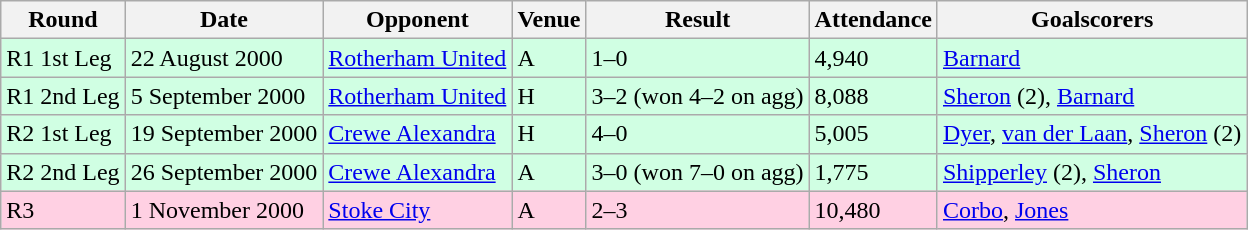<table class="wikitable">
<tr>
<th>Round</th>
<th>Date</th>
<th>Opponent</th>
<th>Venue</th>
<th>Result</th>
<th>Attendance</th>
<th>Goalscorers</th>
</tr>
<tr style="background-color: #d0ffe3;">
<td>R1 1st Leg</td>
<td>22 August 2000</td>
<td><a href='#'>Rotherham United</a></td>
<td>A</td>
<td>1–0</td>
<td>4,940</td>
<td><a href='#'>Barnard</a></td>
</tr>
<tr style="background-color: #d0ffe3;">
<td>R1 2nd Leg</td>
<td>5 September 2000</td>
<td><a href='#'>Rotherham United</a></td>
<td>H</td>
<td>3–2 (won 4–2 on agg)</td>
<td>8,088</td>
<td><a href='#'>Sheron</a> (2), <a href='#'>Barnard</a></td>
</tr>
<tr style="background-color: #d0ffe3;">
<td>R2 1st Leg</td>
<td>19 September 2000</td>
<td><a href='#'>Crewe Alexandra</a></td>
<td>H</td>
<td>4–0</td>
<td>5,005</td>
<td><a href='#'>Dyer</a>, <a href='#'>van der Laan</a>, <a href='#'>Sheron</a> (2)</td>
</tr>
<tr style="background-color: #d0ffe3;">
<td>R2 2nd Leg</td>
<td>26 September 2000</td>
<td><a href='#'>Crewe Alexandra</a></td>
<td>A</td>
<td>3–0 (won 7–0 on agg)</td>
<td>1,775</td>
<td><a href='#'>Shipperley</a> (2), <a href='#'>Sheron</a></td>
</tr>
<tr style="background-color: #ffd0e3;">
<td>R3</td>
<td>1 November 2000</td>
<td><a href='#'>Stoke City</a></td>
<td>A</td>
<td>2–3</td>
<td>10,480</td>
<td><a href='#'>Corbo</a>, <a href='#'>Jones</a></td>
</tr>
</table>
